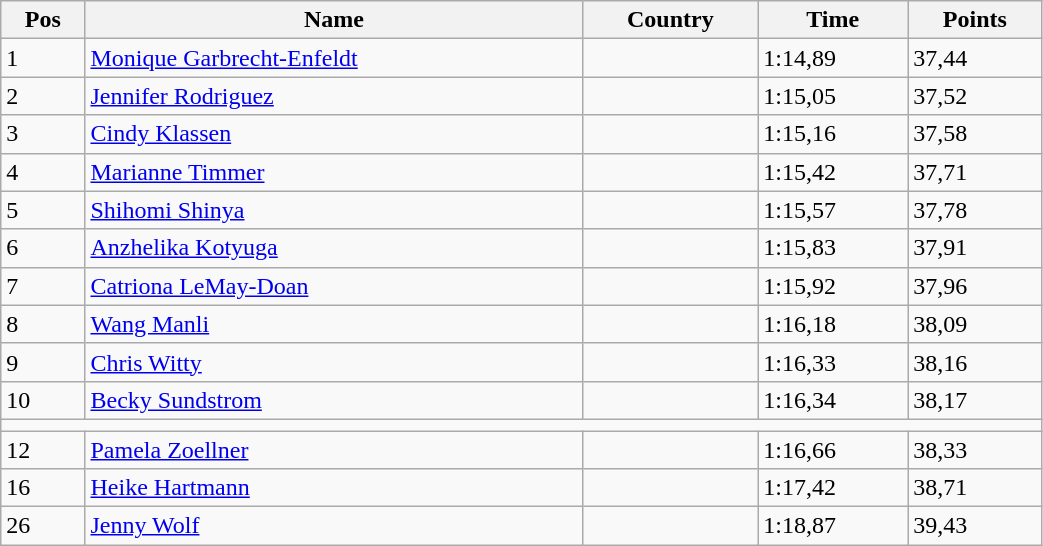<table class="prettytable" style="width:55%;">
<tr>
<th>Pos</th>
<th>Name</th>
<th>Country</th>
<th>Time</th>
<th>Points</th>
</tr>
<tr>
<td>1</td>
<td><a href='#'>Monique Garbrecht-Enfeldt</a></td>
<td></td>
<td>1:14,89</td>
<td>37,44</td>
</tr>
<tr>
<td>2</td>
<td><a href='#'>Jennifer Rodriguez</a></td>
<td></td>
<td>1:15,05</td>
<td>37,52</td>
</tr>
<tr>
<td>3</td>
<td><a href='#'>Cindy Klassen</a></td>
<td></td>
<td>1:15,16</td>
<td>37,58</td>
</tr>
<tr>
<td>4</td>
<td><a href='#'>Marianne Timmer</a></td>
<td></td>
<td>1:15,42</td>
<td>37,71</td>
</tr>
<tr>
<td>5</td>
<td><a href='#'>Shihomi Shinya</a></td>
<td></td>
<td>1:15,57</td>
<td>37,78</td>
</tr>
<tr>
<td>6</td>
<td><a href='#'>Anzhelika Kotyuga</a></td>
<td></td>
<td>1:15,83</td>
<td>37,91</td>
</tr>
<tr>
<td>7</td>
<td><a href='#'>Catriona LeMay-Doan</a></td>
<td></td>
<td>1:15,92</td>
<td>37,96</td>
</tr>
<tr>
<td>8</td>
<td><a href='#'>Wang Manli</a></td>
<td></td>
<td>1:16,18</td>
<td>38,09</td>
</tr>
<tr>
<td>9</td>
<td><a href='#'>Chris Witty</a></td>
<td></td>
<td>1:16,33</td>
<td>38,16</td>
</tr>
<tr>
<td>10</td>
<td><a href='#'>Becky Sundstrom</a></td>
<td></td>
<td>1:16,34</td>
<td>38,17</td>
</tr>
<tr>
<td colspan="5"></td>
</tr>
<tr>
<td>12</td>
<td><a href='#'>Pamela Zoellner</a></td>
<td></td>
<td>1:16,66</td>
<td>38,33</td>
</tr>
<tr>
<td>16</td>
<td><a href='#'>Heike Hartmann</a></td>
<td></td>
<td>1:17,42</td>
<td>38,71</td>
</tr>
<tr>
<td>26</td>
<td><a href='#'>Jenny Wolf</a></td>
<td></td>
<td>1:18,87</td>
<td>39,43</td>
</tr>
</table>
